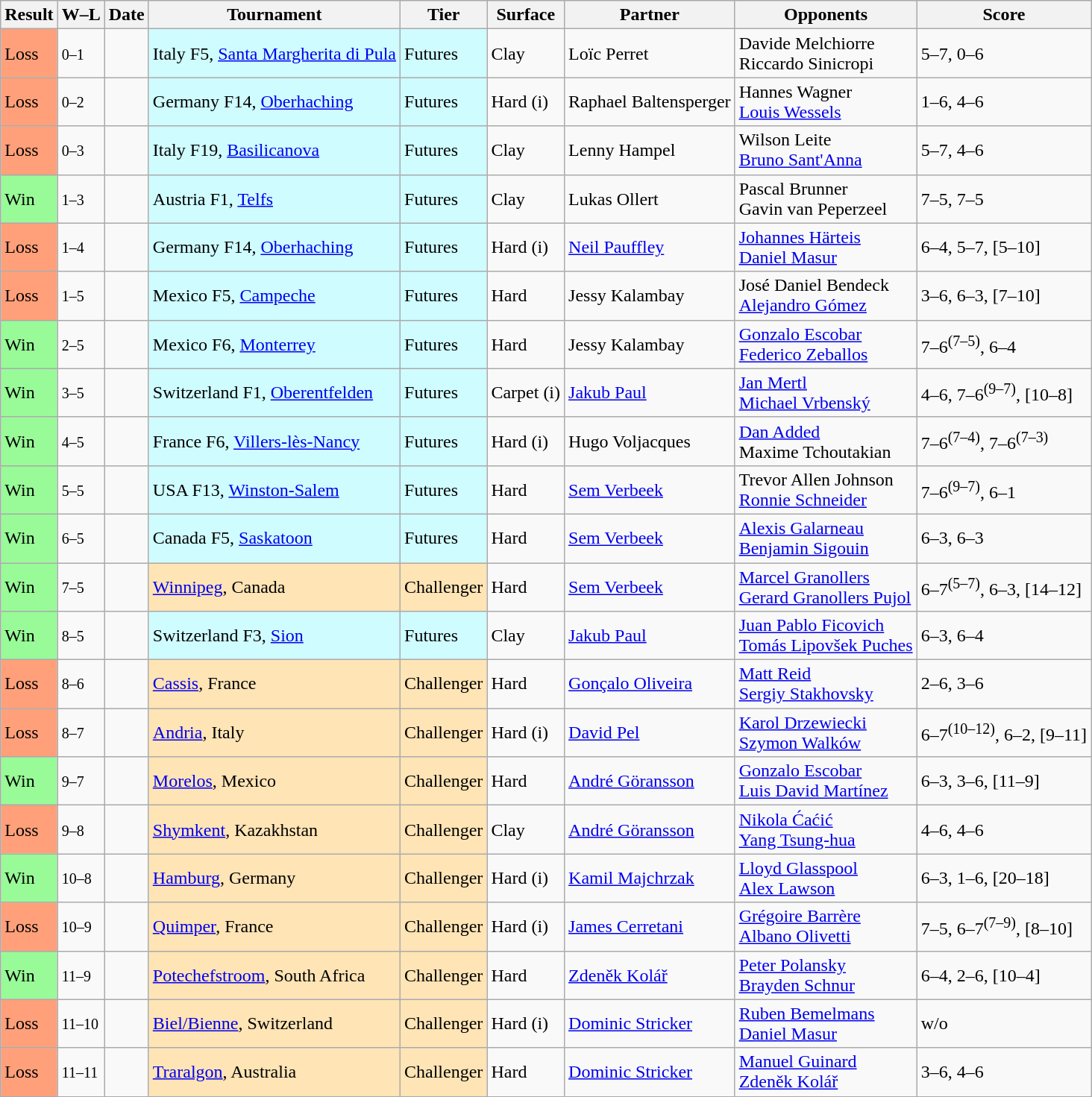<table class="sortable wikitable">
<tr>
<th>Result</th>
<th class="unsortable">W–L</th>
<th>Date</th>
<th>Tournament</th>
<th>Tier</th>
<th>Surface</th>
<th>Partner</th>
<th>Opponents</th>
<th class="unsortable">Score</th>
</tr>
<tr>
<td bgcolor=FFA07A>Loss</td>
<td><small>0–1</small></td>
<td></td>
<td style="background:#cffcff;">Italy F5, <a href='#'>Santa Margherita di Pula</a></td>
<td style="background:#cffcff;">Futures</td>
<td>Clay</td>
<td> Loïc Perret</td>
<td> Davide Melchiorre<br> Riccardo Sinicropi</td>
<td>5–7, 0–6</td>
</tr>
<tr>
<td bgcolor=FFA07A>Loss</td>
<td><small>0–2</small></td>
<td></td>
<td style="background:#cffcff;">Germany F14, <a href='#'>Oberhaching</a></td>
<td style="background:#cffcff;">Futures</td>
<td>Hard (i)</td>
<td> Raphael Baltensperger</td>
<td> Hannes Wagner<br> <a href='#'>Louis Wessels</a></td>
<td>1–6, 4–6</td>
</tr>
<tr>
<td bgcolor=FFA07A>Loss</td>
<td><small>0–3</small></td>
<td></td>
<td style="background:#cffcff;">Italy F19, <a href='#'>Basilicanova</a></td>
<td style="background:#cffcff;">Futures</td>
<td>Clay</td>
<td> Lenny Hampel</td>
<td> Wilson Leite<br> <a href='#'>Bruno Sant'Anna</a></td>
<td>5–7, 4–6</td>
</tr>
<tr>
<td bgcolor=98fb98>Win</td>
<td><small>1–3</small></td>
<td></td>
<td style="background:#cffcff;">Austria F1, <a href='#'>Telfs</a></td>
<td style="background:#cffcff;">Futures</td>
<td>Clay</td>
<td> Lukas Ollert</td>
<td> Pascal Brunner<br> Gavin van Peperzeel</td>
<td>7–5, 7–5</td>
</tr>
<tr>
<td bgcolor=FFA07A>Loss</td>
<td><small>1–4</small></td>
<td></td>
<td style="background:#cffcff;">Germany F14, <a href='#'>Oberhaching</a></td>
<td style="background:#cffcff;">Futures</td>
<td>Hard (i)</td>
<td> <a href='#'>Neil Pauffley</a></td>
<td> <a href='#'>Johannes Härteis</a><br> <a href='#'>Daniel Masur</a></td>
<td>6–4, 5–7, [5–10]</td>
</tr>
<tr>
<td bgcolor=FFA07A>Loss</td>
<td><small>1–5</small></td>
<td></td>
<td style="background:#cffcff;">Mexico F5, <a href='#'>Campeche</a></td>
<td style="background:#cffcff;">Futures</td>
<td>Hard</td>
<td> Jessy Kalambay</td>
<td> José Daniel Bendeck<br> <a href='#'>Alejandro Gómez</a></td>
<td>3–6, 6–3, [7–10]</td>
</tr>
<tr>
<td bgcolor=98fb98>Win</td>
<td><small>2–5</small></td>
<td></td>
<td style="background:#cffcff;">Mexico F6, <a href='#'>Monterrey</a></td>
<td style="background:#cffcff;">Futures</td>
<td>Hard</td>
<td> Jessy Kalambay</td>
<td> <a href='#'>Gonzalo Escobar</a><br> <a href='#'>Federico Zeballos</a></td>
<td>7–6<sup>(7–5)</sup>, 6–4</td>
</tr>
<tr>
<td bgcolor=98fb98>Win</td>
<td><small>3–5</small></td>
<td></td>
<td style="background:#cffcff;">Switzerland F1, <a href='#'>Oberentfelden</a></td>
<td style="background:#cffcff;">Futures</td>
<td>Carpet (i)</td>
<td> <a href='#'>Jakub Paul</a></td>
<td> <a href='#'>Jan Mertl</a><br> <a href='#'>Michael Vrbenský</a></td>
<td>4–6, 7–6<sup>(9–7)</sup>, [10–8]</td>
</tr>
<tr>
<td bgcolor=98fb98>Win</td>
<td><small>4–5</small></td>
<td></td>
<td style="background:#cffcff;">France F6, <a href='#'>Villers-lès-Nancy</a></td>
<td style="background:#cffcff;">Futures</td>
<td>Hard (i)</td>
<td> Hugo Voljacques</td>
<td> <a href='#'>Dan Added</a><br> Maxime Tchoutakian</td>
<td>7–6<sup>(7–4)</sup>, 7–6<sup>(7–3)</sup></td>
</tr>
<tr>
<td bgcolor=98FB98>Win</td>
<td><small>5–5</small></td>
<td></td>
<td style="background:#cffcff;">USA F13, <a href='#'>Winston-Salem</a></td>
<td style="background:#cffcff;">Futures</td>
<td>Hard</td>
<td> <a href='#'>Sem Verbeek</a></td>
<td> Trevor Allen Johnson<br> <a href='#'>Ronnie Schneider</a></td>
<td>7–6<sup>(9–7)</sup>, 6–1</td>
</tr>
<tr>
<td bgcolor=98FB98>Win</td>
<td><small>6–5</small></td>
<td></td>
<td style="background:#cffcff;">Canada F5, <a href='#'>Saskatoon</a></td>
<td style="background:#cffcff;">Futures</td>
<td>Hard</td>
<td> <a href='#'>Sem Verbeek</a></td>
<td> <a href='#'>Alexis Galarneau</a><br> <a href='#'>Benjamin Sigouin</a></td>
<td>6–3, 6–3</td>
</tr>
<tr>
<td bgcolor=98FB98>Win</td>
<td><small>7–5</small></td>
<td><a href='#'></a></td>
<td style="background:moccasin;"><a href='#'>Winnipeg</a>, Canada</td>
<td style="background:moccasin;">Challenger</td>
<td>Hard</td>
<td> <a href='#'>Sem Verbeek</a></td>
<td> <a href='#'>Marcel Granollers</a><br> <a href='#'>Gerard Granollers Pujol</a></td>
<td>6–7<sup>(5–7)</sup>, 6–3, [14–12]</td>
</tr>
<tr>
<td bgcolor=98fb98>Win</td>
<td><small>8–5</small></td>
<td></td>
<td style="background:#cffcff;">Switzerland F3, <a href='#'>Sion</a></td>
<td style="background:#cffcff;">Futures</td>
<td>Clay</td>
<td> <a href='#'>Jakub Paul</a></td>
<td> <a href='#'>Juan Pablo Ficovich</a><br> <a href='#'>Tomás Lipovšek Puches</a></td>
<td>6–3, 6–4</td>
</tr>
<tr>
<td bgcolor=FFA07A>Loss</td>
<td><small>8–6</small></td>
<td><a href='#'></a></td>
<td style="background:moccasin;"><a href='#'>Cassis</a>, France</td>
<td style="background:moccasin;">Challenger</td>
<td>Hard</td>
<td> <a href='#'>Gonçalo Oliveira</a></td>
<td> <a href='#'>Matt Reid</a><br> <a href='#'>Sergiy Stakhovsky</a></td>
<td>2–6, 3–6</td>
</tr>
<tr>
<td bgcolor=FFA07A>Loss</td>
<td><small>8–7</small></td>
<td><a href='#'></a></td>
<td style="background:moccasin;"><a href='#'>Andria</a>, Italy</td>
<td style="background:moccasin;">Challenger</td>
<td>Hard (i)</td>
<td> <a href='#'>David Pel</a></td>
<td> <a href='#'>Karol Drzewiecki</a><br> <a href='#'>Szymon Walków</a></td>
<td>6–7<sup>(10–12)</sup>, 6–2, [9–11]</td>
</tr>
<tr>
<td bgcolor=98fb98>Win</td>
<td><small>9–7</small></td>
<td><a href='#'></a></td>
<td style="background:moccasin;"><a href='#'>Morelos</a>, Mexico</td>
<td style="background:moccasin;">Challenger</td>
<td>Hard</td>
<td> <a href='#'>André Göransson</a></td>
<td> <a href='#'>Gonzalo Escobar</a><br> <a href='#'>Luis David Martínez</a></td>
<td>6–3, 3–6, [11–9]</td>
</tr>
<tr>
<td bgcolor=FFA07A>Loss</td>
<td><small>9–8</small></td>
<td><a href='#'></a></td>
<td style="background:moccasin;"><a href='#'>Shymkent</a>, Kazakhstan</td>
<td style="background:moccasin;">Challenger</td>
<td>Clay</td>
<td> <a href='#'>André Göransson</a></td>
<td> <a href='#'>Nikola Ćaćić</a><br> <a href='#'>Yang Tsung-hua</a></td>
<td>4–6, 4–6</td>
</tr>
<tr>
<td bgcolor=98fb98>Win</td>
<td><small>10–8</small></td>
<td><a href='#'></a></td>
<td style="background:moccasin;"><a href='#'>Hamburg</a>, Germany</td>
<td style="background:moccasin;">Challenger</td>
<td>Hard (i)</td>
<td> <a href='#'>Kamil Majchrzak</a></td>
<td> <a href='#'>Lloyd Glasspool</a><br> <a href='#'>Alex Lawson</a></td>
<td>6–3, 1–6, [20–18]</td>
</tr>
<tr>
<td bgcolor=#FFA07A>Loss</td>
<td><small>10–9</small></td>
<td><a href='#'></a></td>
<td style="background:moccasin;"><a href='#'>Quimper</a>, France</td>
<td style="background:moccasin;">Challenger</td>
<td>Hard (i)</td>
<td> <a href='#'>James Cerretani</a></td>
<td> <a href='#'>Grégoire Barrère</a><br> <a href='#'>Albano Olivetti</a></td>
<td>7–5, 6–7<sup>(7–9)</sup>, [8–10]</td>
</tr>
<tr>
<td bgcolor=98fb98>Win</td>
<td><small>11–9</small></td>
<td><a href='#'></a></td>
<td style="background:moccasin;"><a href='#'>Potechefstroom</a>, South Africa</td>
<td style="background:moccasin;">Challenger</td>
<td>Hard</td>
<td> <a href='#'>Zdeněk Kolář</a></td>
<td> <a href='#'>Peter Polansky</a><br> <a href='#'>Brayden Schnur</a></td>
<td>6–4, 2–6, [10–4]</td>
</tr>
<tr>
<td bgcolor=#FFA07A>Loss</td>
<td><small>11–10</small></td>
<td><a href='#'></a></td>
<td style="background:moccasin;"><a href='#'>Biel/Bienne</a>, Switzerland</td>
<td style="background:moccasin;">Challenger</td>
<td>Hard (i)</td>
<td> <a href='#'>Dominic Stricker</a></td>
<td> <a href='#'>Ruben Bemelmans</a><br> <a href='#'>Daniel Masur</a></td>
<td>w/o</td>
</tr>
<tr>
<td bgcolor=#FFA07A>Loss</td>
<td><small>11–11</small></td>
<td><a href='#'></a></td>
<td style="background:moccasin;"><a href='#'>Traralgon</a>, Australia</td>
<td style="background:moccasin;">Challenger</td>
<td>Hard</td>
<td> <a href='#'>Dominic Stricker</a></td>
<td> <a href='#'>Manuel Guinard</a><br> <a href='#'>Zdeněk Kolář</a></td>
<td>3–6, 4–6</td>
</tr>
</table>
